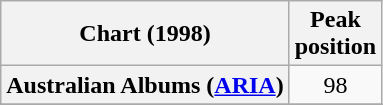<table class="wikitable sortable plainrowheaders" style="text-align:center">
<tr>
<th scope="col">Chart (1998)</th>
<th scope="col">Peak<br>position</th>
</tr>
<tr>
<th scope="row">Australian Albums (<a href='#'>ARIA</a>)</th>
<td>98</td>
</tr>
<tr>
</tr>
<tr>
</tr>
<tr>
</tr>
<tr>
</tr>
<tr>
</tr>
<tr>
</tr>
<tr>
</tr>
</table>
